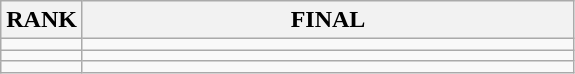<table class="wikitable">
<tr>
<th>RANK</th>
<th style="width: 20em">FINAL</th>
</tr>
<tr>
<td align="center"></td>
<td></td>
</tr>
<tr>
<td align="center"></td>
<td></td>
</tr>
<tr>
<td align="center"></td>
<td></td>
</tr>
</table>
